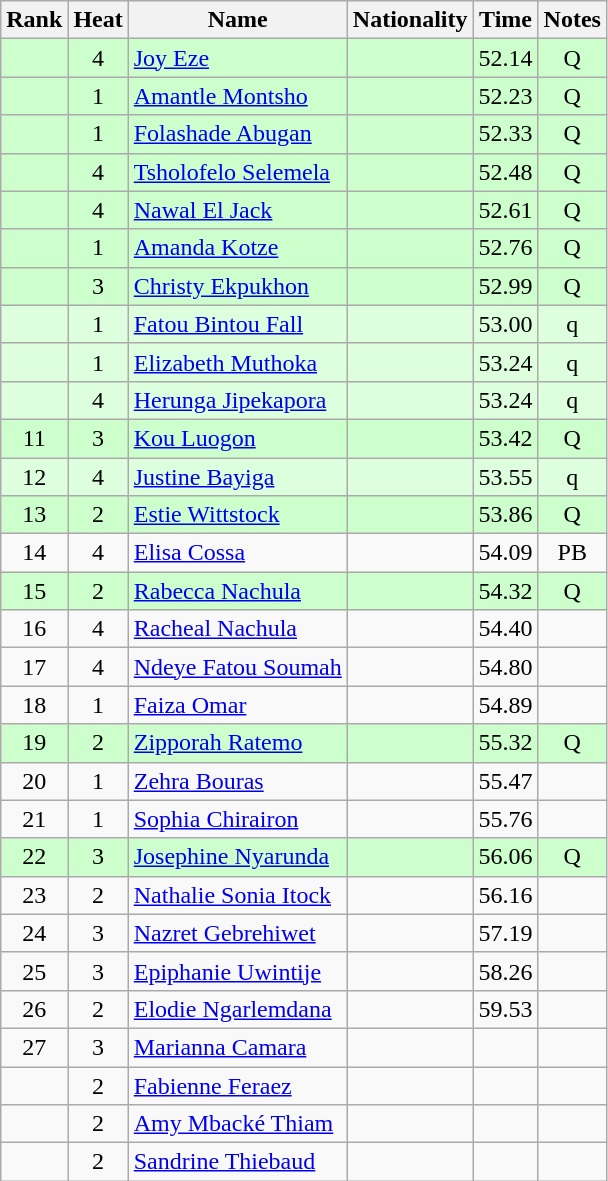<table class="wikitable sortable" style="text-align:center">
<tr>
<th>Rank</th>
<th>Heat</th>
<th>Name</th>
<th>Nationality</th>
<th>Time</th>
<th>Notes</th>
</tr>
<tr bgcolor=ccffcc>
<td></td>
<td>4</td>
<td align=left><a href='#'>Joy Eze</a></td>
<td align=left></td>
<td>52.14</td>
<td>Q</td>
</tr>
<tr bgcolor=ccffcc>
<td></td>
<td>1</td>
<td align=left><a href='#'>Amantle Montsho</a></td>
<td align=left></td>
<td>52.23</td>
<td>Q</td>
</tr>
<tr bgcolor=ccffcc>
<td></td>
<td>1</td>
<td align=left><a href='#'>Folashade Abugan</a></td>
<td align=left></td>
<td>52.33</td>
<td>Q</td>
</tr>
<tr bgcolor=ccffcc>
<td></td>
<td>4</td>
<td align=left><a href='#'>Tsholofelo Selemela</a></td>
<td align=left></td>
<td>52.48</td>
<td>Q</td>
</tr>
<tr bgcolor=ccffcc>
<td></td>
<td>4</td>
<td align=left><a href='#'>Nawal El Jack</a></td>
<td align=left></td>
<td>52.61</td>
<td>Q</td>
</tr>
<tr bgcolor=ccffcc>
<td></td>
<td>1</td>
<td align=left><a href='#'>Amanda Kotze</a></td>
<td align=left></td>
<td>52.76</td>
<td>Q</td>
</tr>
<tr bgcolor=ccffcc>
<td></td>
<td>3</td>
<td align=left><a href='#'>Christy Ekpukhon</a></td>
<td align=left></td>
<td>52.99</td>
<td>Q</td>
</tr>
<tr bgcolor=ddffdd>
<td></td>
<td>1</td>
<td align=left><a href='#'>Fatou Bintou Fall</a></td>
<td align=left></td>
<td>53.00</td>
<td>q</td>
</tr>
<tr bgcolor=ddffdd>
<td></td>
<td>1</td>
<td align=left><a href='#'>Elizabeth Muthoka</a></td>
<td align=left></td>
<td>53.24</td>
<td>q</td>
</tr>
<tr bgcolor=ddffdd>
<td></td>
<td>4</td>
<td align=left><a href='#'>Herunga Jipekapora</a></td>
<td align=left></td>
<td>53.24</td>
<td>q</td>
</tr>
<tr bgcolor=ccffcc>
<td>11</td>
<td>3</td>
<td align=left><a href='#'>Kou Luogon</a></td>
<td align=left></td>
<td>53.42</td>
<td>Q</td>
</tr>
<tr bgcolor=ddffdd>
<td>12</td>
<td>4</td>
<td align=left><a href='#'>Justine Bayiga</a></td>
<td align=left></td>
<td>53.55</td>
<td>q</td>
</tr>
<tr bgcolor=ccffcc>
<td>13</td>
<td>2</td>
<td align=left><a href='#'>Estie Wittstock</a></td>
<td align=left></td>
<td>53.86</td>
<td>Q</td>
</tr>
<tr>
<td>14</td>
<td>4</td>
<td align=left><a href='#'>Elisa Cossa</a></td>
<td align=left></td>
<td>54.09</td>
<td>PB</td>
</tr>
<tr bgcolor=ccffcc>
<td>15</td>
<td>2</td>
<td align=left><a href='#'>Rabecca Nachula</a></td>
<td align=left></td>
<td>54.32</td>
<td>Q</td>
</tr>
<tr>
<td>16</td>
<td>4</td>
<td align=left><a href='#'>Racheal Nachula</a></td>
<td align=left></td>
<td>54.40</td>
<td></td>
</tr>
<tr>
<td>17</td>
<td>4</td>
<td align=left><a href='#'>Ndeye Fatou Soumah</a></td>
<td align=left></td>
<td>54.80</td>
<td></td>
</tr>
<tr>
<td>18</td>
<td>1</td>
<td align=left><a href='#'>Faiza Omar</a></td>
<td align=left></td>
<td>54.89</td>
<td></td>
</tr>
<tr bgcolor=ccffcc>
<td>19</td>
<td>2</td>
<td align=left><a href='#'>Zipporah Ratemo</a></td>
<td align=left></td>
<td>55.32</td>
<td>Q</td>
</tr>
<tr>
<td>20</td>
<td>1</td>
<td align=left><a href='#'>Zehra Bouras</a></td>
<td align=left></td>
<td>55.47</td>
<td></td>
</tr>
<tr>
<td>21</td>
<td>1</td>
<td align=left><a href='#'>Sophia Chirairon</a></td>
<td align=left></td>
<td>55.76</td>
<td></td>
</tr>
<tr bgcolor=ccffcc>
<td>22</td>
<td>3</td>
<td align=left><a href='#'>Josephine Nyarunda</a></td>
<td align=left></td>
<td>56.06</td>
<td>Q</td>
</tr>
<tr>
<td>23</td>
<td>2</td>
<td align=left><a href='#'>Nathalie Sonia Itock</a></td>
<td align=left></td>
<td>56.16</td>
<td></td>
</tr>
<tr>
<td>24</td>
<td>3</td>
<td align=left><a href='#'>Nazret Gebrehiwet</a></td>
<td align=left></td>
<td>57.19</td>
<td></td>
</tr>
<tr>
<td>25</td>
<td>3</td>
<td align=left><a href='#'>Epiphanie Uwintije</a></td>
<td align=left></td>
<td>58.26</td>
<td></td>
</tr>
<tr>
<td>26</td>
<td>2</td>
<td align=left><a href='#'>Elodie Ngarlemdana</a></td>
<td align=left></td>
<td>59.53</td>
<td></td>
</tr>
<tr>
<td>27</td>
<td>3</td>
<td align=left><a href='#'>Marianna Camara</a></td>
<td align=left></td>
<td></td>
<td></td>
</tr>
<tr>
<td></td>
<td>2</td>
<td align=left><a href='#'>Fabienne Feraez</a></td>
<td align=left></td>
<td></td>
<td></td>
</tr>
<tr>
<td></td>
<td>2</td>
<td align=left><a href='#'>Amy Mbacké Thiam</a></td>
<td align=left></td>
<td></td>
<td></td>
</tr>
<tr>
<td></td>
<td>2</td>
<td align=left><a href='#'>Sandrine Thiebaud</a></td>
<td align=left></td>
<td></td>
<td></td>
</tr>
</table>
